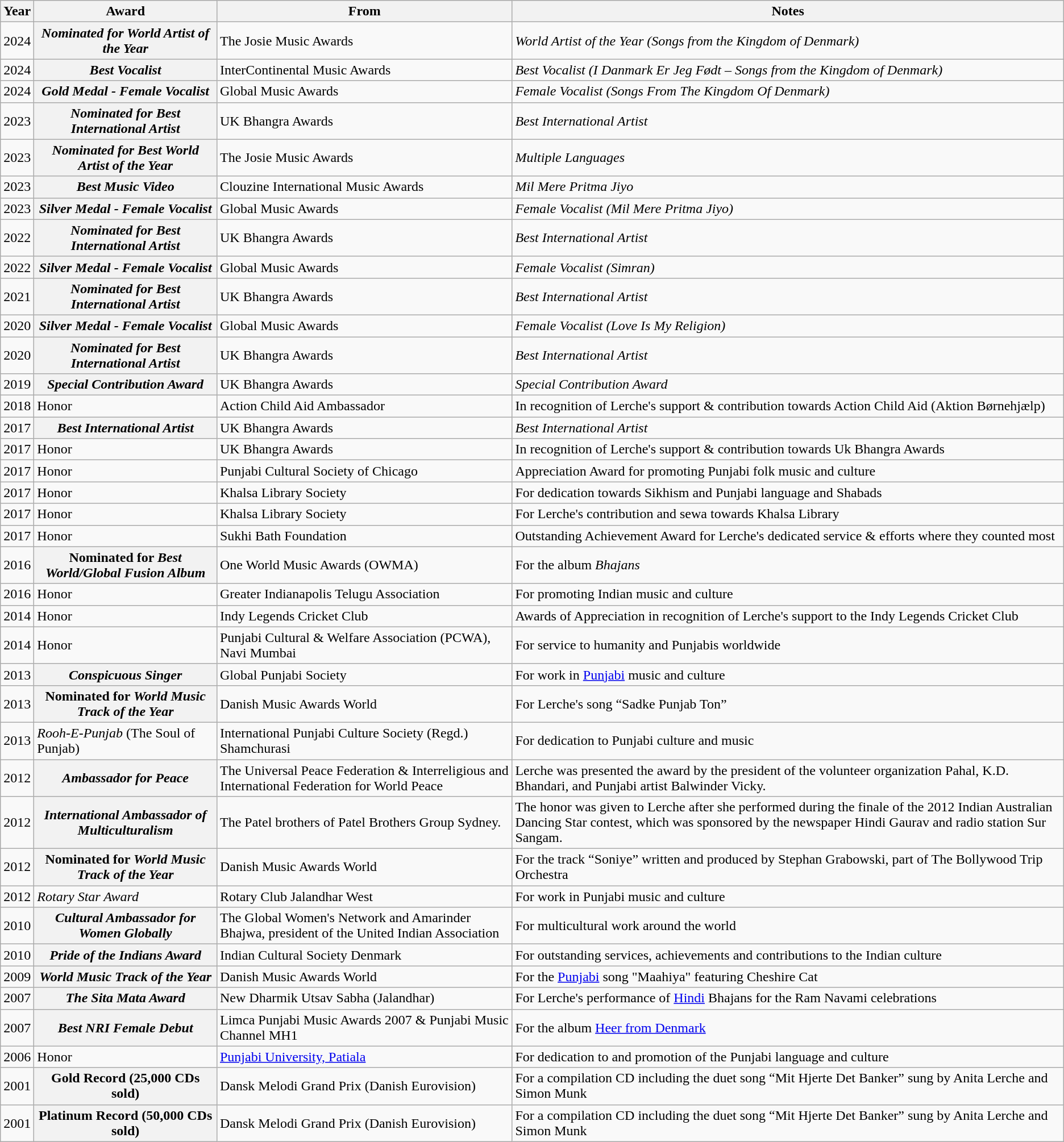<table class="wikitable sortable plainrowheaders">
<tr>
<th scope="col">Year</th>
<th scope="col">Award</th>
<th scope="col">From</th>
<th scope="col">Notes</th>
</tr>
<tr>
<td>2024</td>
<th scope="row"><em>Nominated for World Artist of the Year</em></th>
<td>The Josie Music Awards</td>
<td><em>World Artist of the Year (Songs from the Kingdom of Denmark)</em> </td>
</tr>
<tr>
<td>2024</td>
<th scope="row"><em>Best Vocalist</em></th>
<td>InterContinental Music Awards</td>
<td><em>Best Vocalist (I Danmark Er Jeg Født – Songs from the Kingdom of Denmark)</em> </td>
</tr>
<tr>
<td>2024</td>
<th scope="row"><em>Gold Medal - Female Vocalist</em></th>
<td>Global Music Awards</td>
<td><em>Female Vocalist (Songs From The Kingdom Of Denmark)</em> </td>
</tr>
<tr>
<td>2023</td>
<th scope="row"><em>Nominated for Best International Artist</em></th>
<td>UK Bhangra Awards</td>
<td><em>Best International Artist</em> </td>
</tr>
<tr>
<td>2023</td>
<th scope="row"><em>Nominated for Best World Artist of the Year</em></th>
<td>The Josie Music Awards</td>
<td><em>Multiple Languages</em> </td>
</tr>
<tr>
<td>2023</td>
<th scope="row"><em>Best Music Video</em></th>
<td>Clouzine International Music Awards</td>
<td><em>Mil Mere Pritma Jiyo</em> </td>
</tr>
<tr>
<td>2023</td>
<th scope="row"><em>Silver Medal - Female Vocalist</em></th>
<td>Global Music Awards</td>
<td><em>Female Vocalist (Mil Mere Pritma Jiyo)</em> </td>
</tr>
<tr>
<td>2022</td>
<th scope="row"><em>Nominated for Best International Artist</em></th>
<td>UK Bhangra Awards</td>
<td><em>Best International Artist</em> </td>
</tr>
<tr>
<td>2022</td>
<th scope="row"><em>Silver Medal - Female Vocalist</em></th>
<td>Global Music Awards</td>
<td><em>Female Vocalist (Simran)</em> </td>
</tr>
<tr>
<td>2021</td>
<th scope="row"><em>Nominated for Best International Artist</em></th>
<td>UK Bhangra Awards</td>
<td><em>Best International Artist</em> </td>
</tr>
<tr>
<td>2020</td>
<th scope="row"><em>Silver Medal - Female Vocalist</em></th>
<td>Global Music Awards</td>
<td><em>Female Vocalist (Love Is My Religion)</em> </td>
</tr>
<tr>
<td>2020</td>
<th scope="row"><em>Nominated for Best International Artist</em></th>
<td>UK Bhangra Awards</td>
<td><em>Best International Artist</em> </td>
</tr>
<tr>
<td>2019</td>
<th scope="row"><em>Special Contribution Award</em></th>
<td>UK Bhangra Awards</td>
<td><em>Special Contribution Award</em> </td>
</tr>
<tr>
<td>2018</td>
<td>Honor</td>
<td>Action Child Aid Ambassador</td>
<td>In recognition of Lerche's support & contribution towards Action Child Aid (Aktion Børnehjælp)</td>
</tr>
<tr>
<td>2017</td>
<th scope="row"><em>Best International Artist</em></th>
<td>UK Bhangra Awards</td>
<td><em>Best International Artist</em> </td>
</tr>
<tr>
<td>2017</td>
<td>Honor</td>
<td>UK Bhangra Awards</td>
<td>In recognition of Lerche's support & contribution towards Uk Bhangra Awards</td>
</tr>
<tr>
<td>2017</td>
<td>Honor</td>
<td>Punjabi Cultural Society of Chicago</td>
<td>Appreciation Award for promoting Punjabi folk music and culture </td>
</tr>
<tr>
<td>2017</td>
<td>Honor</td>
<td>Khalsa Library Society</td>
<td>For dedication towards Sikhism and Punjabi language and Shabads</td>
</tr>
<tr>
<td>2017</td>
<td>Honor</td>
<td>Khalsa Library Society</td>
<td>For Lerche's contribution and sewa towards Khalsa Library</td>
</tr>
<tr>
<td>2017</td>
<td>Honor</td>
<td>Sukhi Bath Foundation</td>
<td>Outstanding Achievement Award for Lerche's dedicated service & efforts where they counted most</td>
</tr>
<tr>
<td>2016</td>
<th scope="row">Nominated for <em>Best World/Global Fusion Album</em></th>
<td>One World Music Awards (OWMA)</td>
<td>For the album <em>Bhajans</em> </td>
</tr>
<tr>
<td>2016</td>
<td>Honor</td>
<td>Greater Indianapolis Telugu Association</td>
<td>For promoting Indian music and culture</td>
</tr>
<tr>
<td>2014</td>
<td>Honor</td>
<td>Indy Legends Cricket Club</td>
<td>Awards of Appreciation in recognition of Lerche's support to the Indy Legends Cricket Club</td>
</tr>
<tr>
<td>2014</td>
<td>Honor</td>
<td>Punjabi Cultural & Welfare Association (PCWA), Navi Mumbai</td>
<td>For service to humanity and Punjabis worldwide</td>
</tr>
<tr>
<td>2013</td>
<th scope="row"><em>Conspicuous Singer</em></th>
<td>Global Punjabi Society</td>
<td>For work in <a href='#'>Punjabi</a> music and culture </td>
</tr>
<tr>
<td>2013</td>
<th scope="row">Nominated for <em>World Music Track of the Year</em></th>
<td>Danish Music Awards World</td>
<td>For Lerche's song “Sadke Punjab Ton” </td>
</tr>
<tr>
<td>2013</td>
<td><em>Rooh-E-Punjab</em> (The Soul of Punjab)</td>
<td>International Punjabi Culture Society (Regd.) Shamchurasi</td>
<td>For dedication to Punjabi culture and music</td>
</tr>
<tr>
<td>2012</td>
<th scope="row"><em>Ambassador for Peace</em></th>
<td>The Universal Peace Federation & Interreligious and International Federation for World Peace</td>
<td>Lerche was presented the award by the president of the volunteer organization Pahal, K.D. Bhandari, and Punjabi artist Balwinder Vicky.</td>
</tr>
<tr>
<td>2012</td>
<th scope="row"><em>International Ambassador of Multiculturalism</em></th>
<td>The Patel brothers of Patel Brothers Group Sydney.</td>
<td>The honor was given to Lerche after she performed during the finale of the 2012 Indian Australian Dancing Star contest, which was sponsored by the newspaper Hindi Gaurav and radio station Sur Sangam.</td>
</tr>
<tr>
<td>2012</td>
<th scope="row">Nominated for <em>World Music Track of the Year</em></th>
<td>Danish Music Awards World</td>
<td>For the track “Soniye” written and produced by Stephan Grabowski, part of The Bollywood Trip Orchestra</td>
</tr>
<tr>
<td>2012</td>
<td><em>Rotary Star Award</em></td>
<td>Rotary Club Jalandhar West</td>
<td>For work in Punjabi music and culture</td>
</tr>
<tr>
<td>2010</td>
<th scope="row"><em>Cultural Ambassador for Women Globally</em></th>
<td>The Global Women's Network and Amarinder Bhajwa, president of the United Indian Association</td>
<td>For multicultural work around the world </td>
</tr>
<tr>
<td>2010</td>
<th scope="row"><em>Pride of the Indians Award</em></th>
<td>Indian Cultural Society Denmark</td>
<td>For outstanding services, achievements and contributions to the Indian culture </td>
</tr>
<tr>
<td>2009</td>
<th scope="row"><em>World Music Track of the Year</em></th>
<td>Danish Music Awards World</td>
<td>For the <a href='#'>Punjabi</a> song "Maahiya" featuring Cheshire Cat </td>
</tr>
<tr>
<td>2007</td>
<th scope="row"><em>The Sita Mata Award</em></th>
<td>New Dharmik Utsav Sabha (Jalandhar)</td>
<td>For Lerche's  performance of <a href='#'>Hindi</a> Bhajans for the Ram Navami celebrations </td>
</tr>
<tr>
<td>2007</td>
<th scope="row"><em>Best NRI Female Debut</em></th>
<td>Limca Punjabi Music Awards 2007 & Punjabi Music Channel MH1</td>
<td>For the album <a href='#'>Heer from Denmark</a></td>
</tr>
<tr>
<td>2006</td>
<td>Honor</td>
<td><a href='#'>Punjabi University, Patiala</a></td>
<td>For dedication to and promotion of the Punjabi language and culture</td>
</tr>
<tr>
<td>2001</td>
<th scope="row">Gold Record (25,000 CDs sold)</th>
<td>Dansk Melodi Grand Prix (Danish Eurovision)</td>
<td>For a compilation CD including the duet song “Mit Hjerte Det Banker” sung by Anita Lerche and Simon Munk</td>
</tr>
<tr>
<td>2001</td>
<th scope="row">Platinum Record (50,000 CDs sold)</th>
<td>Dansk Melodi Grand Prix (Danish Eurovision)</td>
<td>For a compilation CD including the duet song “Mit Hjerte Det Banker” sung by Anita Lerche and Simon Munk</td>
</tr>
</table>
